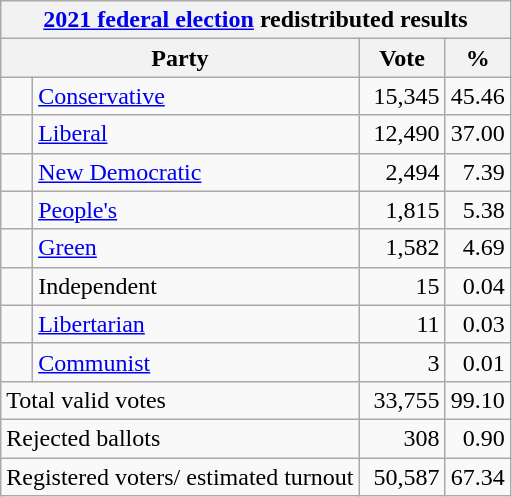<table class="wikitable">
<tr>
<th colspan="4"><a href='#'>2021 federal election</a> redistributed results</th>
</tr>
<tr>
<th bgcolor="#DDDDFF" width="130px" colspan="2">Party</th>
<th bgcolor="#DDDDFF" width="50px">Vote</th>
<th bgcolor="#DDDDFF" width="30px">%</th>
</tr>
<tr>
<td> </td>
<td><a href='#'>Conservative</a></td>
<td align=right>15,345</td>
<td align=right>45.46</td>
</tr>
<tr>
<td> </td>
<td><a href='#'>Liberal</a></td>
<td align=right>12,490</td>
<td align=right>37.00</td>
</tr>
<tr>
<td> </td>
<td><a href='#'>New Democratic</a></td>
<td align=right>2,494</td>
<td align=right>7.39</td>
</tr>
<tr>
<td> </td>
<td><a href='#'>People's</a></td>
<td align=right>1,815</td>
<td align=right>5.38</td>
</tr>
<tr>
<td> </td>
<td><a href='#'>Green</a></td>
<td align=right>1,582</td>
<td align=right>4.69</td>
</tr>
<tr>
<td> </td>
<td>Independent</td>
<td align=right>15</td>
<td align=right>0.04</td>
</tr>
<tr>
<td> </td>
<td><a href='#'>Libertarian</a></td>
<td align=right>11</td>
<td align=right>0.03</td>
</tr>
<tr>
<td> </td>
<td><a href='#'>Communist</a></td>
<td align=right>3</td>
<td align=right>0.01</td>
</tr>
<tr>
<td colspan="2">Total valid votes</td>
<td align=right>33,755</td>
<td align=right>99.10</td>
</tr>
<tr>
<td colspan="2">Rejected ballots</td>
<td align=right>308</td>
<td align=right>0.90</td>
</tr>
<tr>
<td colspan="2">Registered voters/ estimated turnout</td>
<td align=right>50,587</td>
<td align=right>67.34</td>
</tr>
</table>
